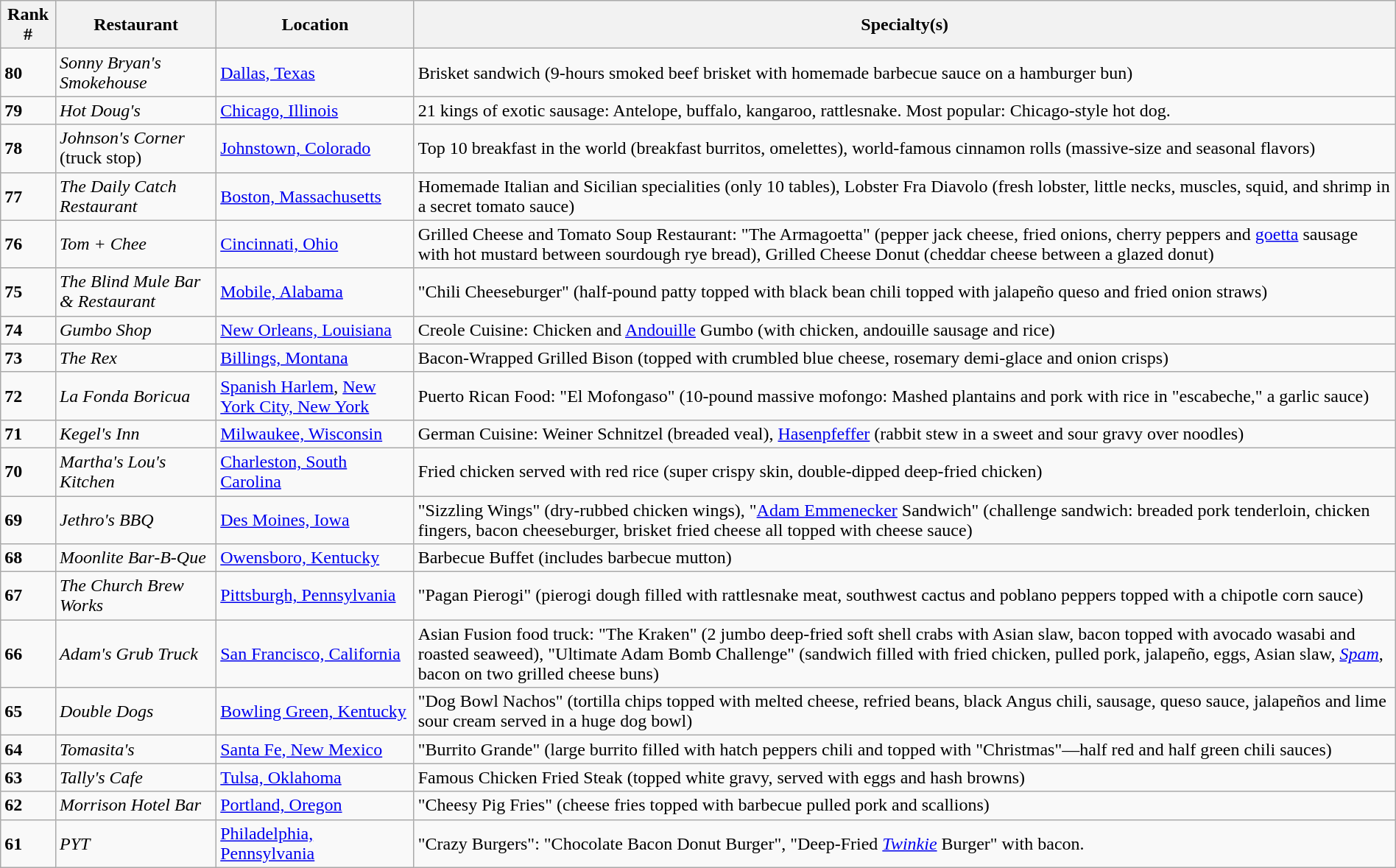<table class="wikitable" style="width:100%;">
<tr>
<th>Rank #</th>
<th>Restaurant</th>
<th>Location</th>
<th>Specialty(s)</th>
</tr>
<tr>
<td><strong>80</strong></td>
<td><em>Sonny Bryan's Smokehouse</em></td>
<td><a href='#'>Dallas, Texas</a></td>
<td>Brisket sandwich (9-hours smoked beef brisket with homemade barbecue sauce on a hamburger bun)</td>
</tr>
<tr>
<td><strong>79</strong></td>
<td><em>Hot Doug's</em></td>
<td><a href='#'>Chicago, Illinois</a></td>
<td>21 kings of exotic sausage: Antelope, buffalo, kangaroo, rattlesnake. Most popular: Chicago-style hot dog.</td>
</tr>
<tr>
<td><strong>78</strong></td>
<td><em>Johnson's Corner</em> (truck stop)</td>
<td><a href='#'>Johnstown, Colorado</a></td>
<td>Top 10 breakfast in the world (breakfast burritos, omelettes), world-famous cinnamon rolls (massive-size and seasonal flavors)</td>
</tr>
<tr>
<td><strong>77</strong></td>
<td><em>The Daily Catch Restaurant</em></td>
<td><a href='#'>Boston, Massachusetts</a></td>
<td>Homemade Italian and Sicilian specialities (only 10 tables), Lobster Fra Diavolo (fresh lobster, little necks, muscles, squid, and shrimp in a secret tomato sauce)</td>
</tr>
<tr>
<td><strong>76</strong></td>
<td><em>Tom + Chee</em></td>
<td><a href='#'>Cincinnati, Ohio</a></td>
<td>Grilled Cheese and Tomato Soup Restaurant: "The Armagoetta" (pepper jack cheese, fried onions, cherry peppers and <a href='#'>goetta</a> sausage with hot mustard between sourdough rye bread), Grilled Cheese Donut (cheddar cheese between a glazed donut)</td>
</tr>
<tr>
<td><strong>75</strong></td>
<td><em>The Blind Mule Bar & Restaurant</em></td>
<td><a href='#'>Mobile, Alabama</a></td>
<td>"Chili Cheeseburger" (half-pound patty topped with black bean chili topped with jalapeño queso and fried onion straws)</td>
</tr>
<tr>
<td><strong>74</strong></td>
<td><em>Gumbo Shop</em></td>
<td><a href='#'>New Orleans, Louisiana</a></td>
<td>Creole Cuisine: Chicken and <a href='#'>Andouille</a> Gumbo (with chicken, andouille sausage and rice)</td>
</tr>
<tr>
<td><strong>73</strong></td>
<td><em>The Rex</em></td>
<td><a href='#'>Billings, Montana</a></td>
<td>Bacon-Wrapped Grilled Bison (topped with crumbled blue cheese, rosemary demi-glace and onion crisps)</td>
</tr>
<tr>
<td><strong>72</strong></td>
<td><em>La Fonda Boricua</em></td>
<td><a href='#'>Spanish Harlem</a>, <a href='#'>New York City, New York</a></td>
<td>Puerto Rican Food: "El Mofongaso" (10-pound massive mofongo: Mashed plantains and pork with rice in "escabeche," a garlic sauce)</td>
</tr>
<tr>
<td><strong>71</strong></td>
<td><em>Kegel's Inn</em></td>
<td><a href='#'>Milwaukee, Wisconsin</a></td>
<td>German Cuisine: Weiner Schnitzel (breaded veal), <a href='#'>Hasenpfeffer</a> (rabbit stew in a sweet and sour gravy over noodles)</td>
</tr>
<tr>
<td><strong>70</strong></td>
<td><em>Martha's Lou's Kitchen</em></td>
<td><a href='#'>Charleston, South Carolina</a></td>
<td>Fried chicken served with red rice (super crispy skin, double-dipped deep-fried chicken)</td>
</tr>
<tr>
<td><strong>69</strong></td>
<td><em>Jethro's BBQ</em></td>
<td><a href='#'>Des Moines, Iowa</a></td>
<td>"Sizzling Wings" (dry-rubbed chicken wings), "<a href='#'>Adam Emmenecker</a> Sandwich" (challenge sandwich: breaded pork tenderloin, chicken fingers, bacon cheeseburger, brisket fried cheese all topped with cheese sauce)</td>
</tr>
<tr>
<td><strong>68</strong></td>
<td><em>Moonlite Bar-B-Que</em></td>
<td><a href='#'>Owensboro, Kentucky</a></td>
<td>Barbecue Buffet (includes barbecue mutton)</td>
</tr>
<tr>
<td><strong>67</strong></td>
<td><em>The Church Brew Works</em></td>
<td><a href='#'>Pittsburgh, Pennsylvania</a></td>
<td>"Pagan Pierogi" (pierogi dough filled with rattlesnake meat, southwest cactus and poblano peppers topped with a chipotle corn sauce)</td>
</tr>
<tr>
<td><strong>66</strong></td>
<td><em>Adam's Grub Truck</em></td>
<td><a href='#'>San Francisco, California</a></td>
<td>Asian Fusion food truck: "The Kraken" (2 jumbo deep-fried soft shell crabs with Asian slaw, bacon topped with avocado wasabi and roasted seaweed), "Ultimate Adam Bomb Challenge" (sandwich filled with fried chicken, pulled pork, jalapeño, eggs, Asian slaw, <em><a href='#'>Spam</a></em>, bacon on two grilled cheese buns)</td>
</tr>
<tr>
<td><strong>65</strong></td>
<td><em>Double Dogs</em></td>
<td><a href='#'>Bowling Green, Kentucky</a></td>
<td>"Dog Bowl Nachos" (tortilla chips topped with melted cheese, refried beans, black Angus chili, sausage, queso sauce, jalapeños and lime sour cream served in a huge dog bowl)</td>
</tr>
<tr>
<td><strong>64</strong></td>
<td><em>Tomasita's</em></td>
<td><a href='#'>Santa Fe, New Mexico</a></td>
<td>"Burrito Grande" (large burrito filled with hatch peppers chili and topped with "Christmas"—half red and half green chili sauces)</td>
</tr>
<tr>
<td><strong>63</strong></td>
<td><em>Tally's Cafe</em></td>
<td><a href='#'>Tulsa, Oklahoma</a></td>
<td>Famous Chicken Fried Steak (topped white gravy, served with eggs and hash browns)</td>
</tr>
<tr>
<td><strong>62</strong></td>
<td><em>Morrison Hotel Bar</em></td>
<td><a href='#'>Portland, Oregon</a></td>
<td>"Cheesy Pig Fries" (cheese fries topped with barbecue pulled pork and scallions)</td>
</tr>
<tr>
<td><strong>61</strong></td>
<td><em>PYT</em></td>
<td><a href='#'>Philadelphia, Pennsylvania</a></td>
<td>"Crazy Burgers": "Chocolate Bacon Donut Burger", "Deep-Fried <em><a href='#'>Twinkie</a></em> Burger" with bacon.</td>
</tr>
</table>
